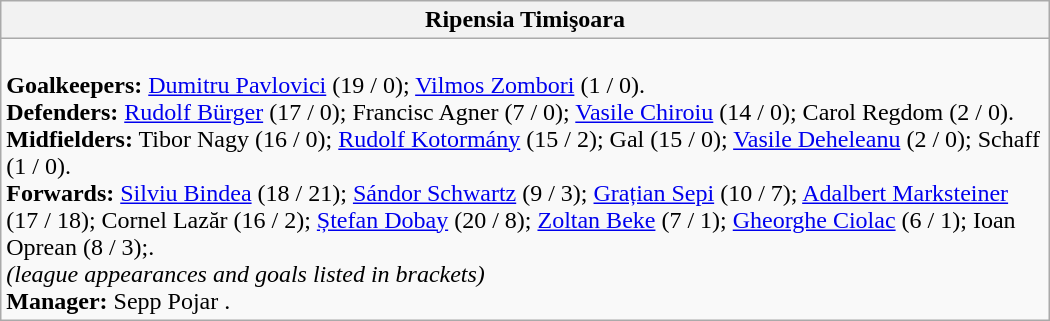<table class="wikitable" style="width:700px">
<tr>
<th>Ripensia Timişoara</th>
</tr>
<tr>
<td><br><strong>Goalkeepers:</strong> <a href='#'>Dumitru Pavlovici</a> (19 / 0); <a href='#'>Vilmos Zombori</a> (1 / 0).<br>
<strong>Defenders:</strong> <a href='#'>Rudolf Bürger</a> (17 / 0); Francisc Agner (7 / 0); <a href='#'>Vasile Chiroiu</a> (14 / 0); Carol Regdom (2 / 0).<br>
<strong>Midfielders:</strong> Tibor Nagy (16 / 0); <a href='#'>Rudolf Kotormány</a> (15 / 2); Gal (15 / 0); <a href='#'>Vasile Deheleanu</a> (2 / 0); Schaff (1 / 0).<br>
<strong>Forwards:</strong> <a href='#'>Silviu Bindea</a> (18 / 21); <a href='#'>Sándor Schwartz</a> (9 / 3); <a href='#'>Grațian Sepi</a> (10 / 7); <a href='#'>Adalbert Marksteiner</a> (17 / 18); Cornel Lazăr (16 / 2); <a href='#'>Ștefan Dobay</a> (20 / 8); <a href='#'>Zoltan Beke</a> (7 / 1); <a href='#'>Gheorghe Ciolac</a> (6 / 1); Ioan Oprean (8 / 3);.
<br><em>(league appearances and goals listed in brackets)</em><br><strong>Manager:</strong> Sepp Pojar .</td>
</tr>
</table>
